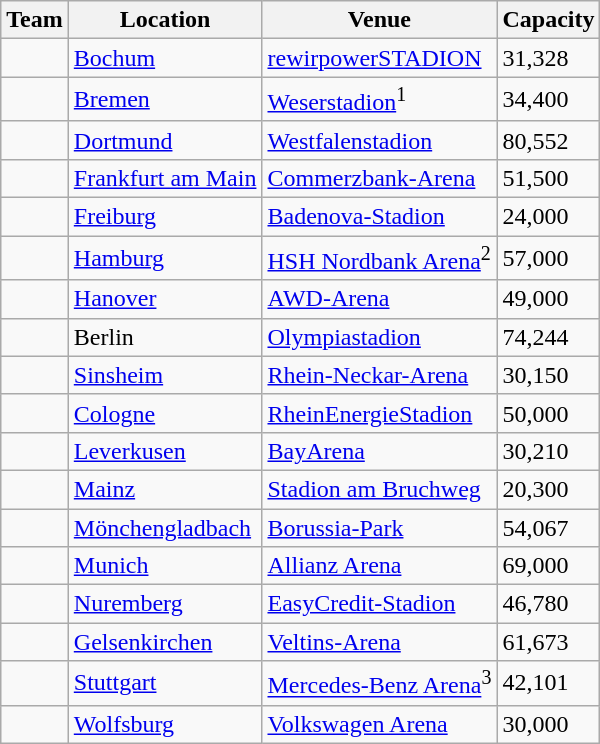<table class="wikitable sortable">
<tr>
<th>Team</th>
<th>Location</th>
<th>Venue</th>
<th>Capacity</th>
</tr>
<tr>
<td></td>
<td><a href='#'>Bochum</a></td>
<td><a href='#'>rewirpowerSTADION</a></td>
<td>31,328</td>
</tr>
<tr>
<td></td>
<td><a href='#'>Bremen</a></td>
<td><a href='#'>Weserstadion</a><sup>1</sup></td>
<td>34,400</td>
</tr>
<tr>
<td></td>
<td><a href='#'>Dortmund</a></td>
<td><a href='#'>Westfalenstadion</a></td>
<td>80,552</td>
</tr>
<tr>
<td></td>
<td><a href='#'>Frankfurt am Main</a></td>
<td><a href='#'>Commerzbank-Arena</a></td>
<td>51,500</td>
</tr>
<tr>
<td></td>
<td><a href='#'>Freiburg</a></td>
<td><a href='#'>Badenova-Stadion</a></td>
<td>24,000</td>
</tr>
<tr>
<td></td>
<td><a href='#'>Hamburg</a></td>
<td><a href='#'>HSH Nordbank Arena</a><sup>2</sup></td>
<td>57,000</td>
</tr>
<tr>
<td></td>
<td><a href='#'>Hanover</a></td>
<td><a href='#'>AWD-Arena</a></td>
<td>49,000</td>
</tr>
<tr>
<td></td>
<td>Berlin</td>
<td><a href='#'>Olympiastadion</a></td>
<td>74,244</td>
</tr>
<tr>
<td></td>
<td><a href='#'>Sinsheim</a></td>
<td><a href='#'>Rhein-Neckar-Arena</a></td>
<td>30,150</td>
</tr>
<tr>
<td></td>
<td><a href='#'>Cologne</a></td>
<td><a href='#'>RheinEnergieStadion</a></td>
<td>50,000</td>
</tr>
<tr>
<td></td>
<td><a href='#'>Leverkusen</a></td>
<td><a href='#'>BayArena</a></td>
<td>30,210</td>
</tr>
<tr>
<td></td>
<td><a href='#'>Mainz</a></td>
<td><a href='#'>Stadion am Bruchweg</a></td>
<td>20,300</td>
</tr>
<tr>
<td></td>
<td><a href='#'>Mönchengladbach</a></td>
<td><a href='#'>Borussia-Park</a></td>
<td>54,067</td>
</tr>
<tr>
<td></td>
<td><a href='#'>Munich</a></td>
<td><a href='#'>Allianz Arena</a></td>
<td>69,000</td>
</tr>
<tr>
<td></td>
<td><a href='#'>Nuremberg</a></td>
<td><a href='#'>EasyCredit-Stadion</a></td>
<td>46,780</td>
</tr>
<tr>
<td></td>
<td><a href='#'>Gelsenkirchen</a></td>
<td><a href='#'>Veltins-Arena</a></td>
<td>61,673</td>
</tr>
<tr>
<td></td>
<td><a href='#'>Stuttgart</a></td>
<td><a href='#'>Mercedes-Benz Arena</a><sup>3</sup></td>
<td>42,101</td>
</tr>
<tr>
<td></td>
<td><a href='#'>Wolfsburg</a></td>
<td><a href='#'>Volkswagen Arena</a></td>
<td>30,000</td>
</tr>
</table>
